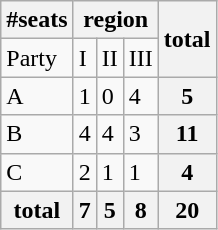<table class="wikitable">
<tr>
<th>#seats</th>
<th colspan=3>region</th>
<th rowspan="2">total</th>
</tr>
<tr>
<td>Party</td>
<td>I</td>
<td>II</td>
<td>III</td>
</tr>
<tr>
<td>A</td>
<td>1</td>
<td>0</td>
<td>4</td>
<th>5</th>
</tr>
<tr>
<td>B</td>
<td>4</td>
<td>4</td>
<td>3</td>
<th>11</th>
</tr>
<tr>
<td>C</td>
<td>2</td>
<td>1</td>
<td>1</td>
<th>4</th>
</tr>
<tr>
<th>total</th>
<th>7</th>
<th>5</th>
<th>8</th>
<th>20</th>
</tr>
</table>
